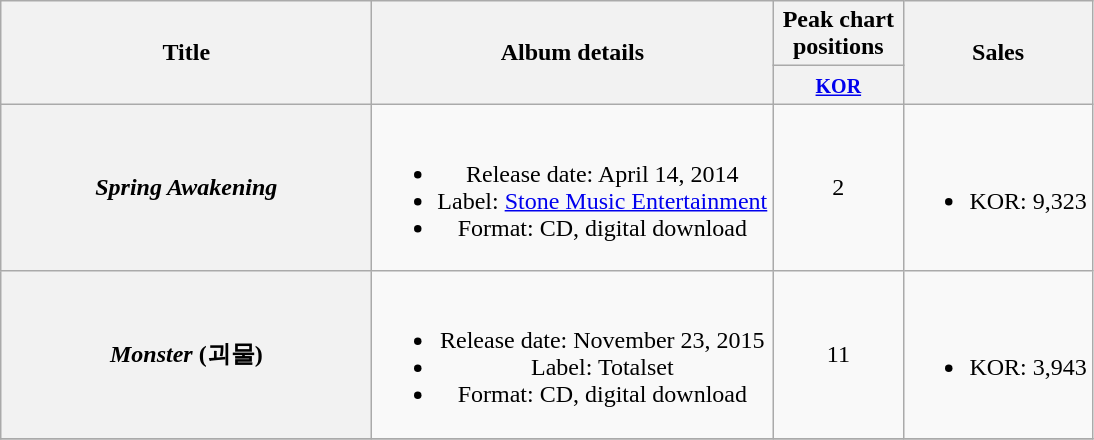<table class="wikitable plainrowheaders" style="text-align:center;">
<tr>
<th scope="col" rowspan="2" style="width:15em;">Title</th>
<th scope="col" rowspan="2">Album details</th>
<th scope="col" colspan="1" style="width:5em;">Peak chart positions</th>
<th scope="col" rowspan="2">Sales</th>
</tr>
<tr>
<th><small><a href='#'>KOR</a></small><br></th>
</tr>
<tr>
<th scope="row"><em>Spring Awakening</em></th>
<td><br><ul><li>Release date: April 14, 2014</li><li>Label: <a href='#'>Stone Music Entertainment</a></li><li>Format: CD, digital download</li></ul></td>
<td>2</td>
<td><br><ul><li>KOR: 9,323</li></ul></td>
</tr>
<tr>
<th scope="row"><em>Monster</em> (괴물)</th>
<td><br><ul><li>Release date: November 23, 2015</li><li>Label: Totalset</li><li>Format: CD, digital download</li></ul></td>
<td>11</td>
<td><br><ul><li>KOR: 3,943</li></ul></td>
</tr>
<tr>
</tr>
</table>
